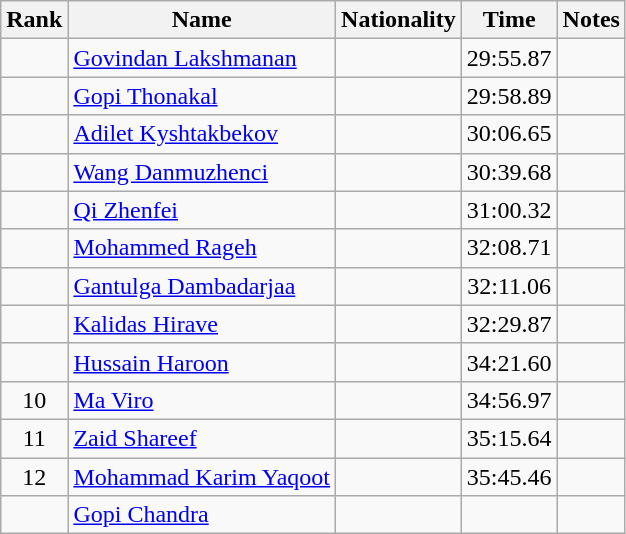<table class="wikitable sortable" style="text-align:center">
<tr>
<th>Rank</th>
<th>Name</th>
<th>Nationality</th>
<th>Time</th>
<th>Notes</th>
</tr>
<tr>
<td></td>
<td align=left><a href='#'>Govindan Lakshmanan</a></td>
<td align=left></td>
<td>29:55.87</td>
<td></td>
</tr>
<tr>
<td></td>
<td align=left><a href='#'>Gopi Thonakal</a></td>
<td align=left></td>
<td>29:58.89</td>
<td></td>
</tr>
<tr>
<td></td>
<td align=left><a href='#'>Adilet Kyshtakbekov</a></td>
<td align=left></td>
<td>30:06.65</td>
<td></td>
</tr>
<tr>
<td></td>
<td align=left><a href='#'>Wang Danmuzhenci</a></td>
<td align=left></td>
<td>30:39.68</td>
<td></td>
</tr>
<tr>
<td></td>
<td align=left><a href='#'>Qi Zhenfei</a></td>
<td align=left></td>
<td>31:00.32</td>
<td></td>
</tr>
<tr>
<td></td>
<td align=left><a href='#'>Mohammed Rageh</a></td>
<td align=left></td>
<td>32:08.71</td>
<td></td>
</tr>
<tr>
<td></td>
<td align=left><a href='#'>Gantulga Dambadarjaa</a></td>
<td align=left></td>
<td>32:11.06</td>
<td></td>
</tr>
<tr>
<td></td>
<td align=left><a href='#'>Kalidas Hirave</a></td>
<td align=left></td>
<td>32:29.87</td>
<td></td>
</tr>
<tr>
<td></td>
<td align=left><a href='#'>Hussain Haroon</a></td>
<td align=left></td>
<td>34:21.60</td>
<td></td>
</tr>
<tr>
<td>10</td>
<td align=left><a href='#'>Ma Viro</a></td>
<td align=left></td>
<td>34:56.97</td>
<td></td>
</tr>
<tr>
<td>11</td>
<td align=left><a href='#'>Zaid Shareef</a></td>
<td align=left></td>
<td>35:15.64</td>
<td></td>
</tr>
<tr>
<td>12</td>
<td align=left><a href='#'>Mohammad Karim Yaqoot</a></td>
<td align=left></td>
<td>35:45.46</td>
<td></td>
</tr>
<tr>
<td></td>
<td align=left><a href='#'>Gopi Chandra</a></td>
<td align=left></td>
<td></td>
<td></td>
</tr>
</table>
